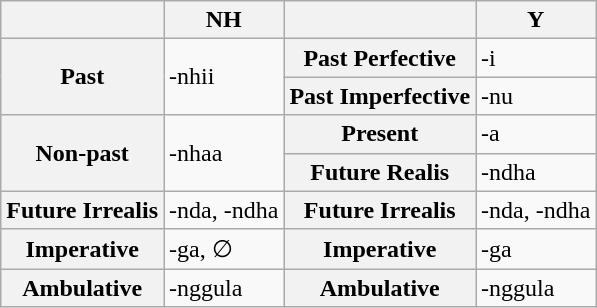<table class="wikitable">
<tr>
<th></th>
<th>NH</th>
<th></th>
<th>Y</th>
</tr>
<tr>
<th rowspan="2">Past</th>
<td rowspan="2">-nhii</td>
<th>Past Perfective</th>
<td>-i</td>
</tr>
<tr>
<th>Past Imperfective</th>
<td>-nu</td>
</tr>
<tr>
<th rowspan="2">Non-past</th>
<td rowspan="2">-nhaa</td>
<th>Present</th>
<td>-a</td>
</tr>
<tr>
<th>Future Realis</th>
<td>-ndha</td>
</tr>
<tr>
<th>Future Irrealis</th>
<td>-nda, -ndha</td>
<th>Future Irrealis</th>
<td>-nda, -ndha</td>
</tr>
<tr>
<th>Imperative</th>
<td>-ga, ∅</td>
<th>Imperative</th>
<td>-ga</td>
</tr>
<tr>
<th>Ambulative</th>
<td>-nggula</td>
<th>Ambulative</th>
<td>-nggula</td>
</tr>
</table>
